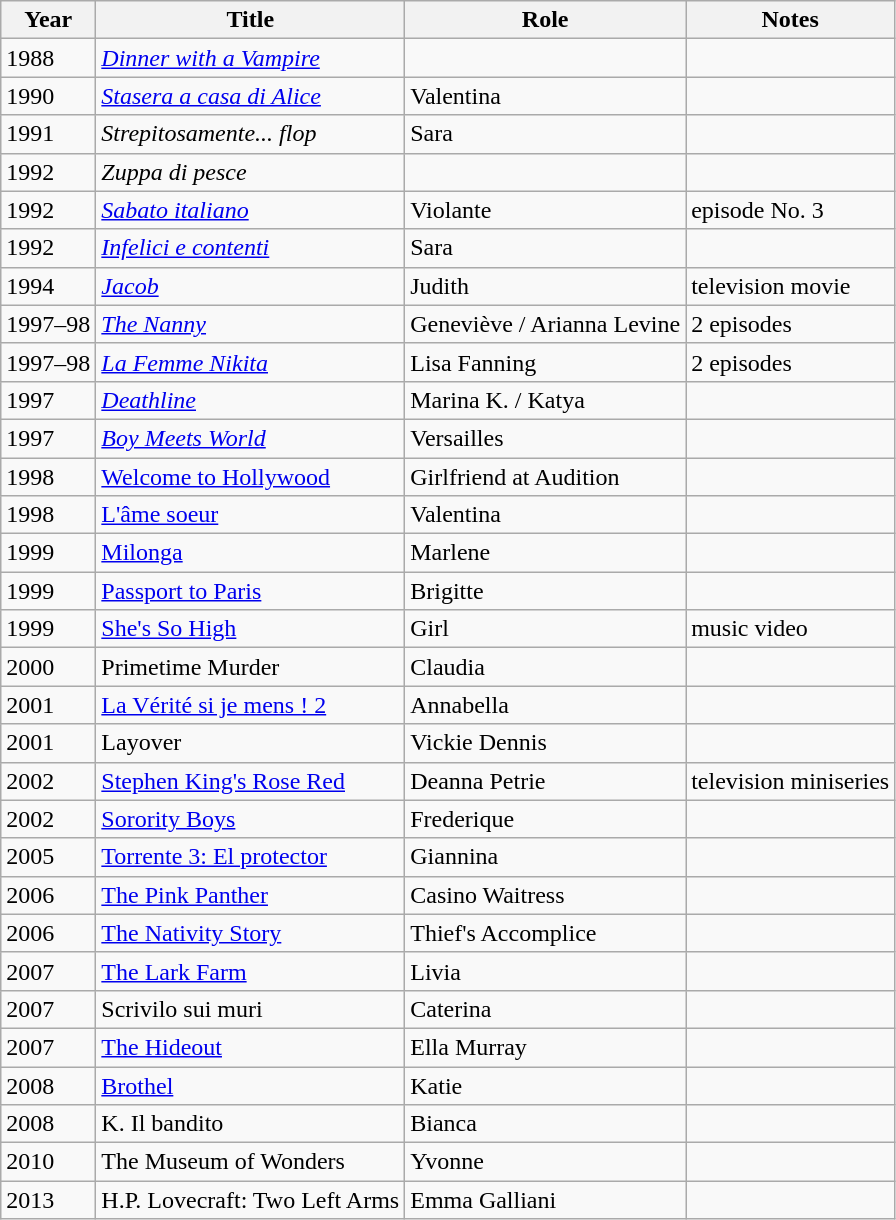<table class="wikitable sortable">
<tr>
<th>Year</th>
<th>Title</th>
<th>Role</th>
<th>Notes</th>
</tr>
<tr>
<td>1988</td>
<td><em><a href='#'>Dinner with a Vampire</a></em></td>
<td></td>
<td></td>
</tr>
<tr>
<td>1990</td>
<td><em><a href='#'>Stasera a casa di Alice</a></em></td>
<td>Valentina</td>
<td></td>
</tr>
<tr>
<td>1991</td>
<td><em>Strepitosamente... flop</em></td>
<td>Sara</td>
<td></td>
</tr>
<tr>
<td>1992</td>
<td><em>Zuppa di pesce</em></td>
<td></td>
<td></td>
</tr>
<tr>
<td>1992</td>
<td><em><a href='#'>Sabato italiano</a></em></td>
<td>Violante</td>
<td>episode No. 3</td>
</tr>
<tr>
<td>1992</td>
<td><em><a href='#'>Infelici e contenti</a></em></td>
<td>Sara</td>
<td></td>
</tr>
<tr>
<td>1994</td>
<td><em><a href='#'>Jacob</a></em></td>
<td>Judith</td>
<td>television movie</td>
</tr>
<tr>
<td>1997–98</td>
<td data-sort-value="Nanny, The"><em><a href='#'>The Nanny</a></em></td>
<td>Geneviève / Arianna Levine</td>
<td>2 episodes</td>
</tr>
<tr>
<td>1997–98</td>
<td><em><a href='#'>La Femme Nikita</a></em></td>
<td>Lisa Fanning</td>
<td>2 episodes</td>
</tr>
<tr>
<td>1997</td>
<td><em><a href='#'>Deathline</a></em></td>
<td>Marina K. / Katya</td>
<td></td>
</tr>
<tr>
<td>1997</td>
<td><em><a href='#'>Boy Meets World</a></em> <em></td>
<td>Versailles</td>
<td></td>
</tr>
<tr>
<td>1998</td>
<td></em><a href='#'>Welcome to Hollywood</a><em></td>
<td>Girlfriend at Audition</td>
<td></td>
</tr>
<tr>
<td>1998</td>
<td></em><a href='#'>L'âme soeur</a><em></td>
<td>Valentina</td>
<td></td>
</tr>
<tr>
<td>1999</td>
<td></em><a href='#'>Milonga</a><em></td>
<td>Marlene</td>
<td></td>
</tr>
<tr>
<td>1999</td>
<td></em><a href='#'>Passport to Paris</a><em></td>
<td>Brigitte</td>
<td></td>
</tr>
<tr>
<td>1999</td>
<td></em><a href='#'>She's So High</a><em></td>
<td>Girl</td>
<td>music video</td>
</tr>
<tr>
<td>2000</td>
<td></em>Primetime Murder<em></td>
<td>Claudia</td>
<td></td>
</tr>
<tr>
<td>2001</td>
<td></em><a href='#'>La Vérité si je mens ! 2</a><em></td>
<td>Annabella</td>
<td></td>
</tr>
<tr>
<td>2001</td>
<td></em>Layover<em></td>
<td>Vickie Dennis</td>
<td></td>
</tr>
<tr>
<td>2002</td>
<td></em><a href='#'>Stephen King's Rose Red</a><em></td>
<td>Deanna Petrie</td>
<td>television miniseries</td>
</tr>
<tr>
<td>2002</td>
<td></em><a href='#'>Sorority Boys</a><em></td>
<td>Frederique</td>
<td></td>
</tr>
<tr>
<td>2005</td>
<td></em><a href='#'>Torrente 3: El protector</a><em></td>
<td>Giannina</td>
<td></td>
</tr>
<tr>
<td>2006</td>
<td data-sort-value="Pink Panther, The"></em><a href='#'>The Pink Panther</a><em></td>
<td>Casino Waitress</td>
<td></td>
</tr>
<tr>
<td>2006</td>
<td data-sort-value="Nativity Story, The"></em><a href='#'>The Nativity Story</a><em></td>
<td>Thief's Accomplice</td>
<td></td>
</tr>
<tr>
<td>2007</td>
<td data-sort-value="Lark Farm, The"></em><a href='#'>The Lark Farm</a><em></td>
<td>Livia</td>
<td></td>
</tr>
<tr>
<td>2007</td>
<td></em>Scrivilo sui muri<em></td>
<td>Caterina</td>
<td></td>
</tr>
<tr>
<td>2007</td>
<td data-sort-value="Hideout, The"></em><a href='#'>The Hideout</a><em></td>
<td>Ella Murray</td>
<td></td>
</tr>
<tr>
<td>2008</td>
<td></em><a href='#'>Brothel</a><em></td>
<td>Katie</td>
<td></td>
</tr>
<tr>
<td>2008</td>
<td></em>K. Il bandito<em></td>
<td>Bianca</td>
<td></td>
</tr>
<tr>
<td>2010</td>
<td data-sort-value="Museum of Wonders, The"></em>The Museum of Wonders<em></td>
<td>Yvonne</td>
<td></td>
</tr>
<tr>
<td>2013</td>
<td></em>H.P. Lovecraft: Two Left Arms<em></td>
<td>Emma Galliani</td>
<td></td>
</tr>
</table>
